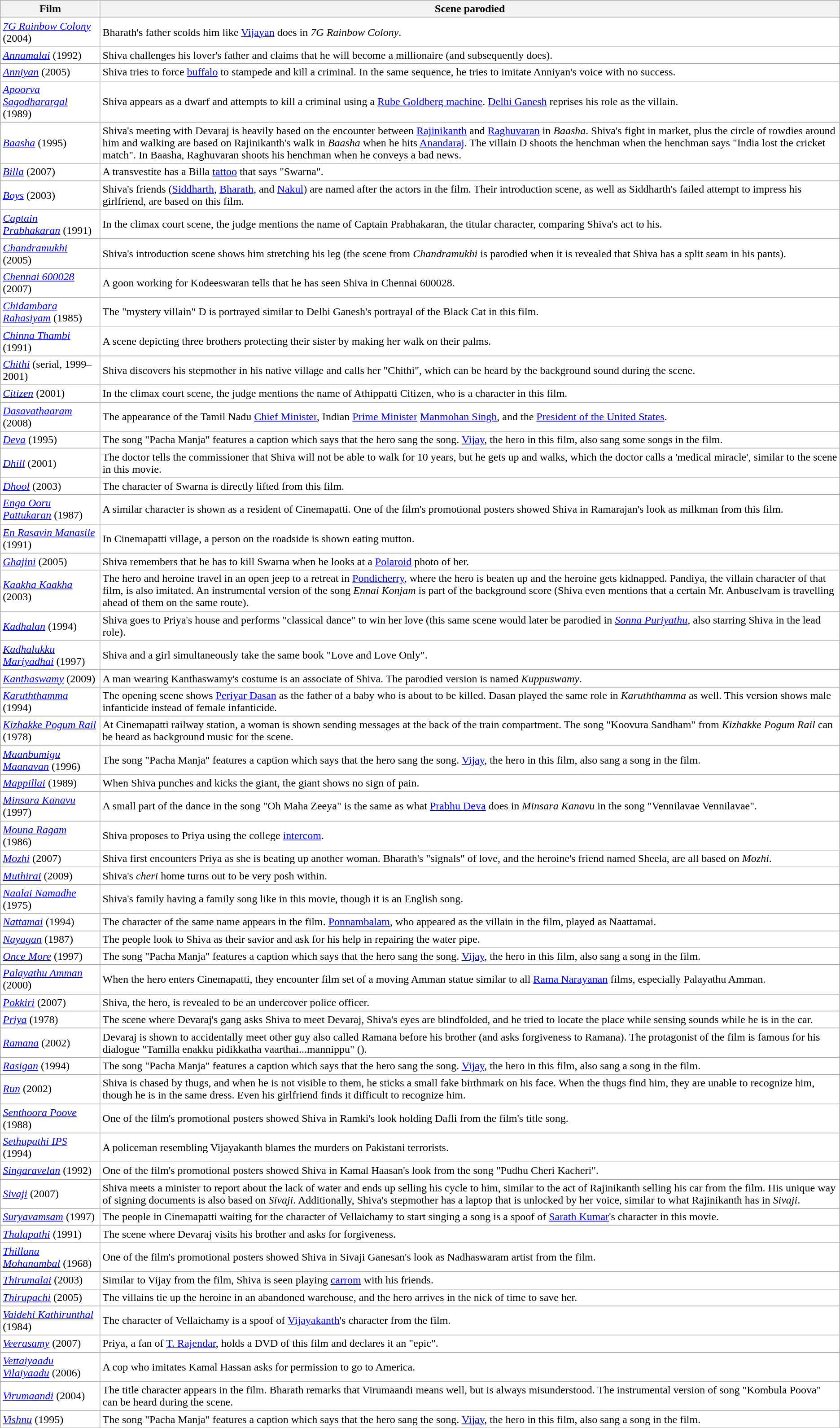<table class="wikitable" style="background:#ffffff;">
<tr>
<th>Film</th>
<th>Scene parodied</th>
</tr>
<tr>
<td><em><a href='#'>7G Rainbow Colony</a></em> (2004)</td>
<td>Bharath's father scolds him like <a href='#'>Vijayan</a> does in <em>7G Rainbow Colony</em>.</td>
</tr>
<tr>
<td><em><a href='#'>Annamalai</a></em> (1992)</td>
<td>Shiva challenges his lover's father and claims that he will become a millionaire (and subsequently does).</td>
</tr>
<tr>
<td><em><a href='#'>Anniyan</a></em> (2005)</td>
<td>Shiva tries to force <a href='#'>buffalo</a> to stampede and kill a criminal. In the same sequence, he tries to imitate Anniyan's voice with no success.</td>
</tr>
<tr>
<td><em><a href='#'>Apoorva Sagodharargal</a></em> (1989)</td>
<td>Shiva appears as a dwarf and attempts to kill a criminal using a <a href='#'>Rube Goldberg machine</a>. <a href='#'>Delhi Ganesh</a> reprises his role as the villain.</td>
</tr>
<tr>
<td><em><a href='#'>Baasha</a></em> (1995)</td>
<td>Shiva's meeting with Devaraj is heavily based on the encounter between <a href='#'>Rajinikanth</a> and <a href='#'>Raghuvaran</a> in <em>Baasha</em>. Shiva's fight in market, plus the circle of rowdies around him and walking are based on Rajinikanth's walk in <em>Baasha</em> when he hits <a href='#'>Anandaraj</a>. The villain D shoots the henchman when the henchman says "India lost the cricket match". In Baasha, Raghuvaran shoots his henchman when he conveys a bad news.</td>
</tr>
<tr>
<td><em><a href='#'>Billa</a></em> (2007)</td>
<td>A transvestite has a Billa <a href='#'>tattoo</a> that says "Swarna".</td>
</tr>
<tr>
<td><em><a href='#'>Boys</a></em> (2003)</td>
<td>Shiva's friends (<a href='#'>Siddharth</a>, <a href='#'>Bharath</a>, and <a href='#'>Nakul</a>) are named after the actors in the film. Their introduction scene, as well as Siddharth's failed attempt to impress his girlfriend, are based on this film.</td>
</tr>
<tr>
<td><em><a href='#'>Captain Prabhakaran</a></em> (1991)</td>
<td>In the climax court scene, the judge mentions the name of Captain Prabhakaran, the titular character, comparing Shiva's act to his.</td>
</tr>
<tr>
<td><em><a href='#'>Chandramukhi</a></em> (2005)</td>
<td>Shiva's introduction scene shows him stretching his leg (the scene from <em>Chandramukhi</em> is parodied when it is revealed that Shiva has a split seam in his pants).</td>
</tr>
<tr>
<td><em><a href='#'>Chennai 600028</a></em> (2007)</td>
<td>A goon working for Kodeeswaran tells that he has seen Shiva in Chennai 600028.</td>
</tr>
<tr>
<td><em><a href='#'>Chidambara Rahasiyam</a></em> (1985)</td>
<td>The "mystery villain" D is portrayed similar to Delhi Ganesh's portrayal of the Black Cat in this film.</td>
</tr>
<tr>
<td><em><a href='#'>Chinna Thambi</a></em> (1991)</td>
<td>A scene depicting three brothers protecting their sister by making her walk on their palms.</td>
</tr>
<tr>
<td><em><a href='#'>Chithi</a></em> (serial, 1999–2001)</td>
<td>Shiva discovers his stepmother in his native village and calls her "Chithi", which can be heard by the background sound during the scene.</td>
</tr>
<tr>
<td><em><a href='#'>Citizen</a></em> (2001)</td>
<td>In the climax court scene, the judge mentions the name of Athippatti Citizen, who is a character in this film.</td>
</tr>
<tr>
<td><em><a href='#'>Dasavathaaram</a></em> (2008)</td>
<td>The appearance of the Tamil Nadu <a href='#'>Chief Minister</a>, Indian <a href='#'>Prime Minister</a> <a href='#'>Manmohan Singh</a>, and the <a href='#'>President of the United States</a>.</td>
</tr>
<tr>
<td><em><a href='#'>Deva</a></em> (1995)</td>
<td>The song "Pacha Manja" features a caption which says that the hero sang the song. <a href='#'>Vijay</a>, the hero in this film, also sang some songs in the film.</td>
</tr>
<tr>
<td><em><a href='#'>Dhill</a></em> (2001)</td>
<td>The doctor tells the commissioner that Shiva will not be able to walk for 10 years, but he gets up and walks, which the doctor calls a 'medical miracle', similar to the scene in this movie.</td>
</tr>
<tr>
<td><em><a href='#'>Dhool</a></em> (2003)</td>
<td>The character of Swarna is directly lifted from this film.</td>
</tr>
<tr>
<td><em><a href='#'>Enga Ooru Pattukaran</a></em> (1987)</td>
<td>A similar character is shown as a resident of Cinemapatti. One of the film's promotional posters showed Shiva in Ramarajan's look as milkman from this film.</td>
</tr>
<tr>
<td><em><a href='#'>En Rasavin Manasile</a></em> (1991)</td>
<td>In Cinemapatti village, a person on the roadside is shown eating mutton.</td>
</tr>
<tr>
<td><em><a href='#'>Ghajini</a></em> (2005)</td>
<td>Shiva remembers that he has to kill Swarna when he looks at a <a href='#'>Polaroid</a> photo of her.</td>
</tr>
<tr>
<td><em><a href='#'>Kaakha Kaakha</a></em> (2003)</td>
<td>The hero and heroine travel in an open jeep to a retreat in <a href='#'>Pondicherry</a>, where the hero is beaten up and the heroine gets kidnapped. Pandiya, the villain character of that film, is also imitated. An instrumental version of the song <em>Ennai Konjam</em> is part of the background score (Shiva even mentions that a certain Mr. Anbuselvam is travelling ahead of them on the same route).</td>
</tr>
<tr>
<td><em><a href='#'>Kadhalan</a></em> (1994)</td>
<td>Shiva goes to Priya's house and performs "classical dance" to win her love (this same scene would later be parodied in <em><a href='#'>Sonna Puriyathu</a></em>, also starring Shiva in the lead role).</td>
</tr>
<tr>
<td><em><a href='#'>Kadhalukku Mariyadhai</a></em> (1997)</td>
<td>Shiva and a girl simultaneously take the same book "Love and Love Only".</td>
</tr>
<tr>
<td><em><a href='#'>Kanthaswamy</a></em> (2009)</td>
<td>A man wearing Kanthaswamy's costume is an associate of Shiva. The parodied version is named <em>Kuppuswamy</em>.</td>
</tr>
<tr>
<td><em><a href='#'>Karuththamma</a></em> (1994)</td>
<td>The opening scene shows <a href='#'>Periyar Dasan</a> as the father of a baby who is about to be killed. Dasan played the same role in <em>Karuththamma</em> as well. This version shows male infanticide instead of female infanticide.</td>
</tr>
<tr>
<td><em><a href='#'>Kizhakke Pogum Rail</a></em> (1978)</td>
<td>At Cinemapatti railway station, a woman is shown sending messages at the back of the train compartment. The song "Koovura Sandham" from <em>Kizhakke Pogum Rail</em> can be heard as background music for the scene.</td>
</tr>
<tr>
<td><em><a href='#'>Maanbumigu Maanavan</a></em> (1996)</td>
<td>The song "Pacha Manja" features a caption which says that the hero sang the song. <a href='#'>Vijay</a>, the hero in this film, also sang a song in the film.</td>
</tr>
<tr>
<td><em><a href='#'>Mappillai</a></em> (1989)</td>
<td>When Shiva punches and kicks the giant, the giant shows no sign of pain.</td>
</tr>
<tr>
<td><em><a href='#'>Minsara Kanavu</a></em> (1997)</td>
<td>A small part of the dance in the song "Oh Maha Zeeya" is the same as what <a href='#'>Prabhu Deva</a> does in <em>Minsara Kanavu</em> in the song "Vennilavae Vennilavae".</td>
</tr>
<tr>
<td><em><a href='#'>Mouna Ragam</a></em> (1986)</td>
<td>Shiva proposes to Priya using the college <a href='#'>intercom</a>.</td>
</tr>
<tr>
<td><em><a href='#'>Mozhi</a></em> (2007)</td>
<td>Shiva first encounters Priya as she is beating up another woman. Bharath's "signals" of love, and the heroine's friend named Sheela, are all based on <em>Mozhi</em>.</td>
</tr>
<tr>
<td><em><a href='#'>Muthirai</a></em> (2009)</td>
<td>Shiva's <em>cheri</em> home turns out to be very posh within.</td>
</tr>
<tr>
<td><em><a href='#'>Naalai Namadhe</a></em> (1975)</td>
<td>Shiva's family having a family song like in this movie, though it is an English song.</td>
</tr>
<tr>
<td><em><a href='#'>Nattamai</a></em> (1994)</td>
<td>The character of the same name appears in the film. <a href='#'>Ponnambalam</a>, who appeared as the villain in the film, played as Naattamai.</td>
</tr>
<tr>
<td><em><a href='#'>Nayagan</a></em> (1987)</td>
<td>The people look to Shiva as their savior and ask for his help in repairing the water pipe.</td>
</tr>
<tr>
<td><em><a href='#'>Once More</a></em> (1997)</td>
<td>The song "Pacha Manja" features a caption which says that the hero sang the song. <a href='#'>Vijay</a>, the hero in this film, also sang a song in the film.</td>
</tr>
<tr>
<td><em><a href='#'>Palayathu Amman</a></em> (2000)</td>
<td>When the hero enters Cinemapatti, they encounter film set of a moving Amman statue similar to all <a href='#'>Rama Narayanan</a> films, especially Palayathu Amman.</td>
</tr>
<tr>
<td><em><a href='#'>Pokkiri</a></em> (2007)</td>
<td>Shiva, the hero, is revealed to be an undercover police officer.</td>
</tr>
<tr>
<td><em><a href='#'>Priya</a></em>  (1978)</td>
<td>The scene where Devaraj's gang asks Shiva to meet Devaraj, Shiva's eyes are blindfolded, and he tried to locate the place while sensing sounds while he is in the car.</td>
</tr>
<tr>
<td><em><a href='#'>Ramana</a></em> (2002)</td>
<td>Devaraj is shown to accidentally meet other guy also called Ramana before his brother (and asks forgiveness to Ramana). The protagonist of the film is famous for his dialogue "Tamilla enakku pidikkatha vaarthai...mannippu" ().</td>
</tr>
<tr>
<td><em><a href='#'>Rasigan</a></em> (1994)</td>
<td>The song "Pacha Manja" features a caption which says that the hero sang the song. <a href='#'>Vijay</a>, the hero in this film, also sang a song in the film.</td>
</tr>
<tr>
<td><em><a href='#'>Run</a></em> (2002)</td>
<td>Shiva is chased by thugs, and when he is not visible to them, he sticks a small fake birthmark on his face. When the thugs find him, they are unable to recognize him, though he is in the same dress. Even his girlfriend finds it difficult to recognize him.</td>
</tr>
<tr>
<td><em><a href='#'>Senthoora Poove</a></em> (1988)</td>
<td>One of the film's promotional posters showed Shiva in Ramki's look holding Dafli from the film's title song.</td>
</tr>
<tr>
<td><em><a href='#'>Sethupathi IPS</a></em> (1994)</td>
<td>A policeman resembling Vijayakanth blames the murders on Pakistani terrorists.</td>
</tr>
<tr>
<td><em><a href='#'>Singaravelan</a></em> (1992)</td>
<td>One of the film's promotional posters showed Shiva in Kamal Haasan's look from the song "Pudhu Cheri Kacheri".</td>
</tr>
<tr>
<td><em><a href='#'>Sivaji</a></em> (2007)</td>
<td>Shiva meets a minister to report about the lack of water and ends up selling his cycle to him, similar to the act of Rajinikanth selling his car from the film. His unique way of signing documents is also based on <em>Sivaji</em>. Additionally, Shiva's stepmother has a laptop that is unlocked by her voice, similar to what Rajinikanth has in <em>Sivaji</em>.</td>
</tr>
<tr>
<td><em><a href='#'>Suryavamsam</a></em> (1997)</td>
<td>The people in Cinemapatti waiting for the character of Vellaichamy to start singing a song is a spoof of <a href='#'>Sarath Kumar</a>'s character in this movie.</td>
</tr>
<tr>
<td><em><a href='#'>Thalapathi</a></em> (1991)</td>
<td>The scene where Devaraj visits his brother and asks for forgiveness.</td>
</tr>
<tr>
<td><em><a href='#'>Thillana Mohanambal</a></em> (1968)</td>
<td>One of the film's promotional posters showed Shiva in Sivaji Ganesan's look as Nadhaswaram artist from the film.</td>
</tr>
<tr>
<td><em><a href='#'>Thirumalai</a></em> (2003)</td>
<td>Similar to Vijay from the film, Shiva is seen playing <a href='#'>carrom</a> with his friends.</td>
</tr>
<tr>
<td><em><a href='#'>Thirupachi</a></em> (2005)</td>
<td>The villains tie up the heroine in an abandoned warehouse, and the hero arrives in the nick of time to save her.</td>
</tr>
<tr>
<td><em><a href='#'>Vaidehi Kathirunthal</a></em> (1984)</td>
<td>The character of Vellaichamy is a spoof of <a href='#'>Vijayakanth</a>'s character from the film.</td>
</tr>
<tr>
<td><em><a href='#'>Veerasamy</a></em> (2007)</td>
<td>Priya, a fan of <a href='#'>T. Rajendar</a>, holds a DVD of this film and declares it an "epic".</td>
</tr>
<tr>
<td><em><a href='#'>Vettaiyaadu Vilaiyaadu</a></em> (2006)</td>
<td>A cop who imitates Kamal Hassan asks for permission to go to America.</td>
</tr>
<tr>
<td><em><a href='#'>Virumaandi</a></em> (2004)</td>
<td>The title character appears in the film. Bharath remarks that Virumaandi means well, but is always misunderstood. The instrumental version of song "Kombula Poova" can be heard during the scene.</td>
</tr>
<tr>
<td><em><a href='#'>Vishnu</a></em> (1995)</td>
<td>The song "Pacha Manja" features a caption which says that the hero sang the song. <a href='#'>Vijay</a>, the hero in this film, also sang a song in the film.</td>
</tr>
<tr>
</tr>
</table>
